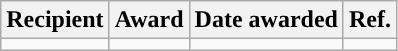<table class="wikitable sortable" style="text-align:center">
<tr>
<th>Recipient</th>
<th>Award</th>
<th>Date awarded</th>
<th>Ref.</th>
</tr>
<tr>
<td></td>
<td></td>
<td></td>
<td></td>
</tr>
</table>
